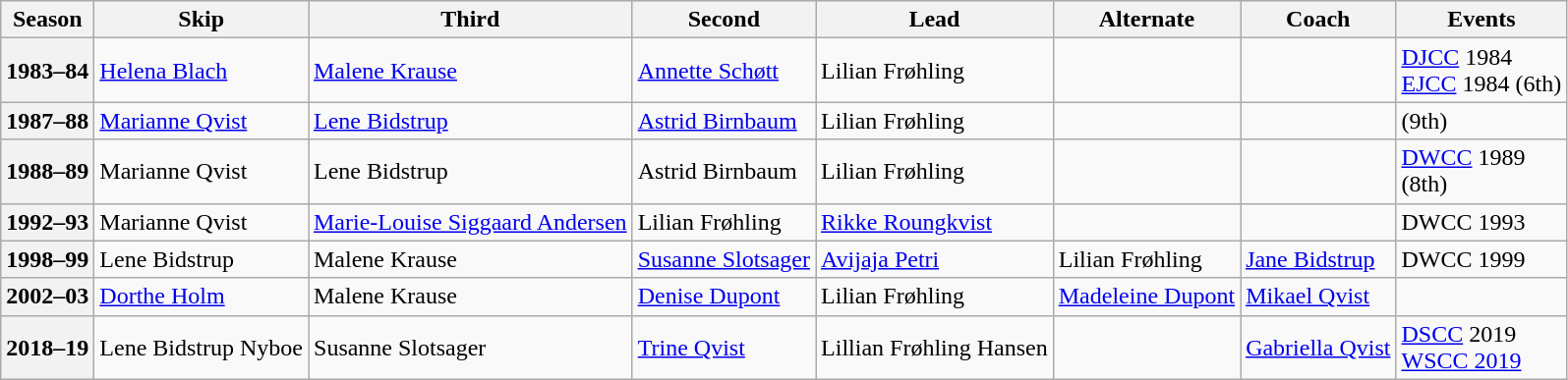<table class="wikitable">
<tr>
<th scope="col">Season</th>
<th scope="col">Skip</th>
<th scope="col">Third</th>
<th scope="col">Second</th>
<th scope="col">Lead</th>
<th scope="col">Alternate</th>
<th scope="col">Coach</th>
<th scope="col">Events</th>
</tr>
<tr>
<th scope="row">1983–84</th>
<td><a href='#'>Helena Blach</a></td>
<td><a href='#'>Malene Krause</a></td>
<td><a href='#'>Annette Schøtt</a></td>
<td>Lilian Frøhling</td>
<td></td>
<td></td>
<td><a href='#'>DJCC</a> 1984 <br><a href='#'>EJCC</a> 1984 (6th)</td>
</tr>
<tr>
<th scope="row">1987–88</th>
<td><a href='#'>Marianne Qvist</a></td>
<td><a href='#'>Lene Bidstrup</a></td>
<td><a href='#'>Astrid Birnbaum</a></td>
<td>Lilian Frøhling</td>
<td></td>
<td></td>
<td> (9th)</td>
</tr>
<tr>
<th scope="row">1988–89</th>
<td>Marianne Qvist</td>
<td>Lene Bidstrup</td>
<td>Astrid Birnbaum</td>
<td>Lilian Frøhling</td>
<td></td>
<td></td>
<td><a href='#'>DWCC</a> 1989 <br> (8th)</td>
</tr>
<tr>
<th scope="row">1992–93</th>
<td>Marianne Qvist</td>
<td><a href='#'>Marie-Louise Siggaard Andersen</a></td>
<td>Lilian Frøhling</td>
<td><a href='#'>Rikke Roungkvist</a></td>
<td></td>
<td></td>
<td>DWCC 1993 </td>
</tr>
<tr>
<th scope="row">1998–99</th>
<td>Lene Bidstrup</td>
<td>Malene Krause</td>
<td><a href='#'>Susanne Slotsager</a></td>
<td><a href='#'>Avijaja Petri</a></td>
<td>Lilian Frøhling</td>
<td><a href='#'>Jane Bidstrup</a></td>
<td>DWCC 1999 <br> </td>
</tr>
<tr>
<th scope="row">2002–03</th>
<td><a href='#'>Dorthe Holm</a></td>
<td>Malene Krause</td>
<td><a href='#'>Denise Dupont</a></td>
<td>Lilian Frøhling</td>
<td><a href='#'>Madeleine Dupont</a></td>
<td><a href='#'>Mikael Qvist</a></td>
<td> </td>
</tr>
<tr>
<th scope="row">2018–19</th>
<td>Lene Bidstrup Nyboe</td>
<td>Susanne Slotsager</td>
<td><a href='#'>Trine Qvist</a></td>
<td>Lillian Frøhling Hansen</td>
<td></td>
<td><a href='#'>Gabriella Qvist</a></td>
<td><a href='#'>DSCC</a> 2019 <br><a href='#'>WSCC 2019</a> </td>
</tr>
</table>
